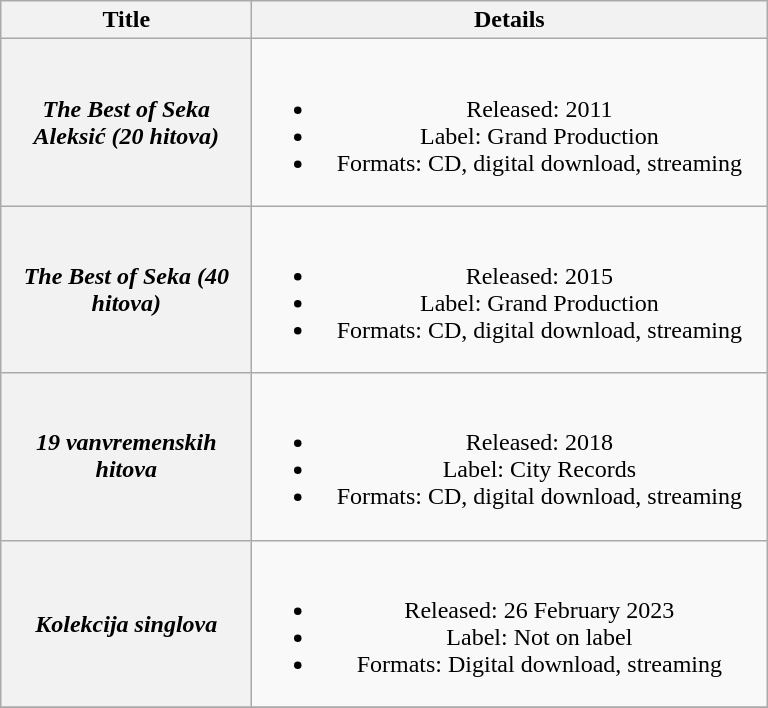<table class="wikitable plainrowheaders" style="text-align:center;">
<tr>
<th scope="col" style="width:10em;">Title</th>
<th scope="col" style="width:21em;">Details</th>
</tr>
<tr>
<th scope="row"><em>The Best of Seka Aleksić (20 hitova)</em></th>
<td><br><ul><li>Released: 2011</li><li>Label: Grand Production</li><li>Formats: CD, digital download, streaming</li></ul></td>
</tr>
<tr>
<th scope="row"><em>The Best of Seka (40 hitova)</em></th>
<td><br><ul><li>Released: 2015</li><li>Label: Grand Production</li><li>Formats: CD, digital download, streaming</li></ul></td>
</tr>
<tr>
<th scope="row"><em>19 vanvremenskih hitova</em></th>
<td><br><ul><li>Released: 2018</li><li>Label: City Records</li><li>Formats: CD, digital download, streaming</li></ul></td>
</tr>
<tr>
<th scope="row"><em>Kolekcija singlova</em></th>
<td><br><ul><li>Released: 26 February 2023</li><li>Label: Not on label</li><li>Formats: Digital download, streaming</li></ul></td>
</tr>
<tr>
</tr>
</table>
